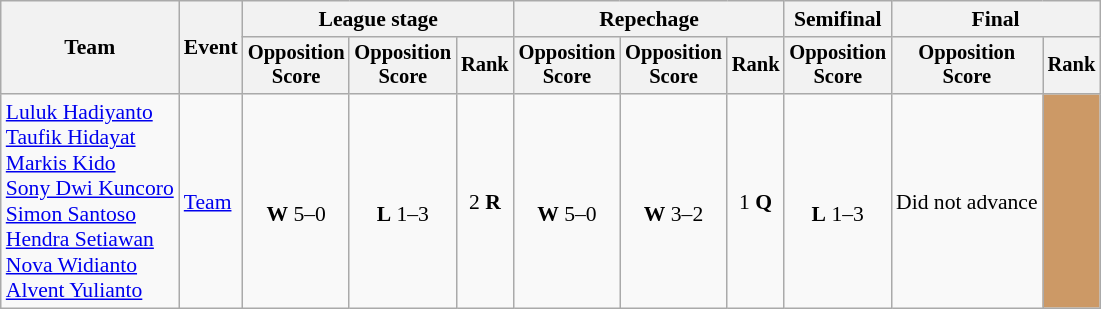<table class="wikitable" style="font-size:90%">
<tr>
<th rowspan=2>Team</th>
<th rowspan=2>Event</th>
<th colspan=3>League stage</th>
<th colspan=3>Repechage</th>
<th>Semifinal</th>
<th colspan=2>Final</th>
</tr>
<tr style="font-size:95%">
<th>Opposition<br>Score</th>
<th>Opposition<br>Score</th>
<th>Rank</th>
<th>Opposition<br>Score</th>
<th>Opposition<br>Score</th>
<th>Rank</th>
<th>Opposition<br>Score</th>
<th>Opposition<br>Score</th>
<th>Rank</th>
</tr>
<tr align=center>
<td align=left><a href='#'>Luluk Hadiyanto</a><br><a href='#'>Taufik Hidayat</a><br><a href='#'>Markis Kido</a><br><a href='#'>Sony Dwi Kuncoro</a><br><a href='#'>Simon Santoso</a><br><a href='#'>Hendra Setiawan</a><br><a href='#'>Nova Widianto</a><br><a href='#'>Alvent Yulianto</a></td>
<td align=left rowspan=2><a href='#'>Team</a></td>
<td> <br><strong>W</strong> 5–0</td>
<td> <br><strong>L</strong> 1–3</td>
<td>2 <strong>R</strong></td>
<td> <br><strong>W</strong> 5–0</td>
<td> <br><strong>W</strong> 3–2</td>
<td>1 <strong>Q</strong></td>
<td> <br><strong>L</strong> 1–3</td>
<td align="center">Did not advance</td>
<td bgcolor=cc9966></td>
</tr>
</table>
